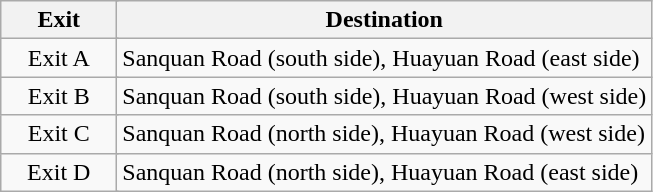<table class="wikitable">
<tr>
<th style="width:70px" colspan="2">Exit</th>
<th>Destination</th>
</tr>
<tr>
<td align="center" colspan="2">Exit A</td>
<td>Sanquan Road (south side), Huayuan Road (east side)</td>
</tr>
<tr>
<td align="center" colspan="2">Exit B</td>
<td>Sanquan Road (south side), Huayuan Road (west side)</td>
</tr>
<tr>
<td align="center" colspan="2">Exit C</td>
<td>Sanquan Road (north side), Huayuan Road (west side)</td>
</tr>
<tr>
<td align="center" colspan="2">Exit D</td>
<td>Sanquan Road (north side), Huayuan Road (east side)</td>
</tr>
</table>
